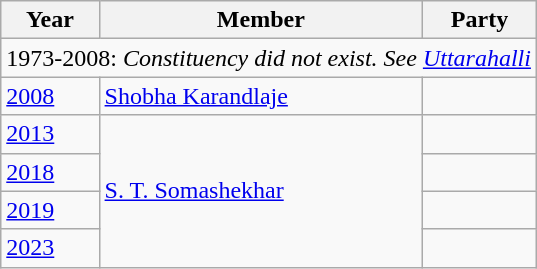<table class="wikitable sortable">
<tr>
<th>Year</th>
<th>Member</th>
<th colspan=2>Party</th>
</tr>
<tr>
<td colspan=4>1973-2008: <em>Constituency did not exist. See <a href='#'>Uttarahalli</a></em></td>
</tr>
<tr>
<td><a href='#'>2008</a></td>
<td><a href='#'>Shobha Karandlaje</a></td>
<td></td>
</tr>
<tr>
<td><a href='#'>2013</a></td>
<td rowspan=4><a href='#'>S. T. Somashekhar</a></td>
<td></td>
</tr>
<tr>
<td><a href='#'>2018</a></td>
</tr>
<tr>
<td><a href='#'>2019</a></td>
<td></td>
</tr>
<tr>
<td><a href='#'>2023</a></td>
</tr>
</table>
